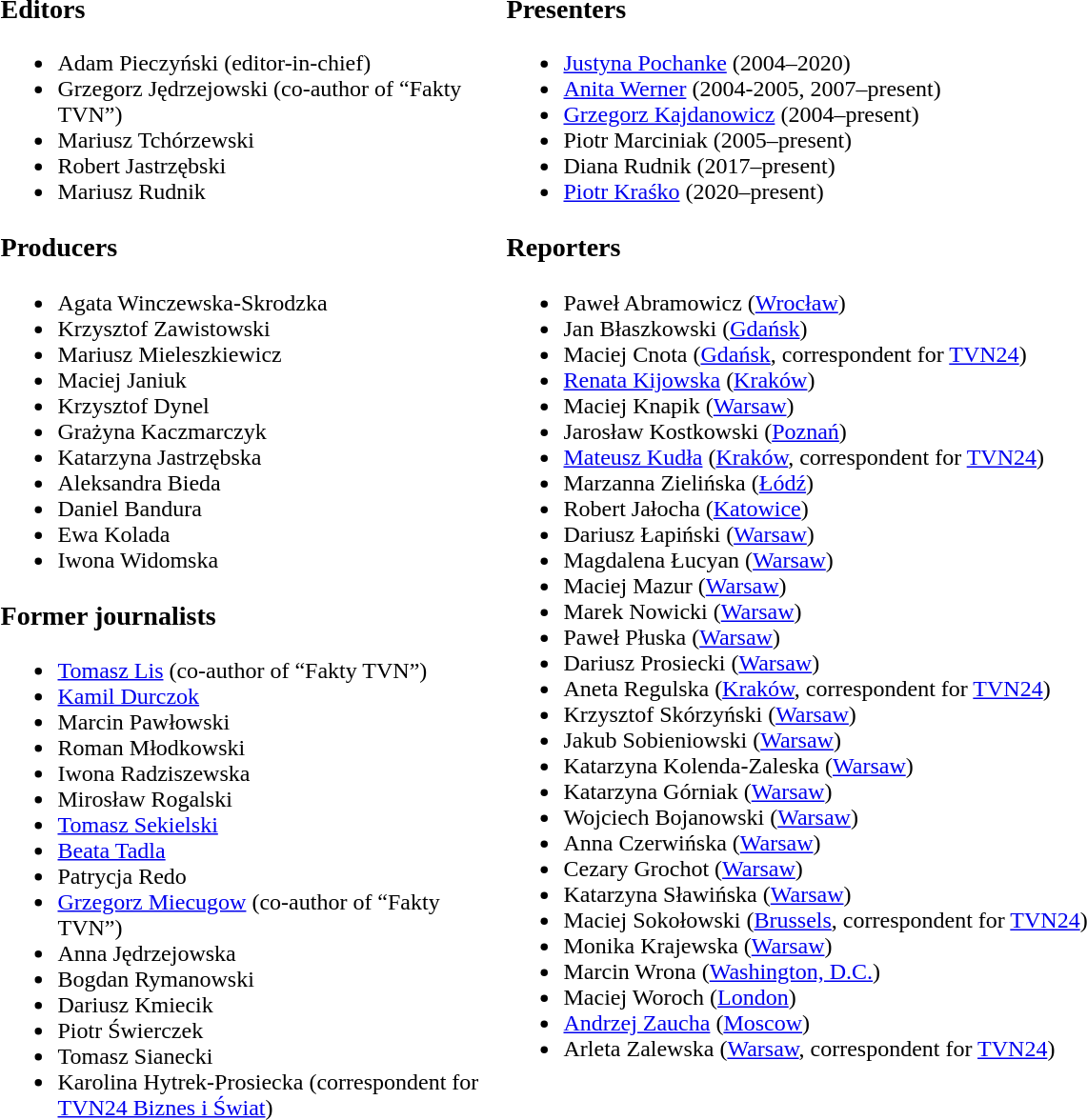<table>
<tr valign ="top">
<td width=350px><br><h3>Editors</h3><ul><li>Adam Pieczyński (editor-in-chief)</li><li>Grzegorz Jędrzejowski (co-author of “Fakty TVN”)</li><li>Mariusz Tchórzewski</li><li>Robert Jastrzębski</li><li>Mariusz Rudnik</li></ul><h3>Producers</h3><ul><li>Agata Winczewska-Skrodzka</li><li>Krzysztof Zawistowski</li><li>Mariusz Mieleszkiewicz</li><li>Maciej Janiuk</li><li>Krzysztof Dynel</li><li>Grażyna Kaczmarczyk</li><li>Katarzyna Jastrzębska</li><li>Aleksandra Bieda</li><li>Daniel Bandura</li><li>Ewa Kolada</li><li>Iwona Widomska</li></ul><h3>Former journalists</h3><ul><li><a href='#'>Tomasz Lis</a> (co-author of “Fakty TVN”)</li><li><a href='#'>Kamil Durczok</a></li><li>Marcin Pawłowski</li><li>Roman Młodkowski</li><li>Iwona Radziszewska</li><li>Mirosław Rogalski</li><li><a href='#'>Tomasz Sekielski</a></li><li><a href='#'>Beata Tadla</a></li><li>Patrycja Redo</li><li><a href='#'>Grzegorz Miecugow</a> (co-author of “Fakty TVN”)</li><li>Anna Jędrzejowska</li><li>Bogdan Rymanowski</li><li>Dariusz Kmiecik</li><li>Piotr Świerczek</li><li>Tomasz Sianecki</li><li>Karolina Hytrek-Prosiecka (correspondent for <a href='#'>TVN24 Biznes i Świat</a>)</li></ul></td>
<td width=450px><br><h3>Presenters</h3><ul><li><a href='#'>Justyna Pochanke</a> (2004–2020)</li><li><a href='#'>Anita Werner</a> (2004-2005, 2007–present)</li><li><a href='#'>Grzegorz Kajdanowicz</a> (2004–present)</li><li>Piotr Marciniak (2005–present)</li><li>Diana Rudnik (2017–present)</li><li><a href='#'>Piotr Kraśko</a> (2020–present)</li></ul><h3>Reporters</h3><ul><li>Paweł Abramowicz (<a href='#'>Wrocław</a>)</li><li>Jan Błaszkowski (<a href='#'>Gdańsk</a>)</li><li>Maciej Cnota (<a href='#'>Gdańsk</a>, correspondent for <a href='#'>TVN24</a>)</li><li><a href='#'>Renata Kijowska</a> (<a href='#'>Kraków</a>)</li><li>Maciej Knapik (<a href='#'>Warsaw</a>)</li><li>Jarosław Kostkowski (<a href='#'>Poznań</a>)</li><li><a href='#'>Mateusz Kudła</a> (<a href='#'>Kraków</a>, correspondent for <a href='#'>TVN24</a>)</li><li>Marzanna Zielińska (<a href='#'>Łódź</a>)</li><li>Robert Jałocha (<a href='#'>Katowice</a>)</li><li>Dariusz Łapiński (<a href='#'>Warsaw</a>)</li><li>Magdalena Łucyan (<a href='#'>Warsaw</a>)</li><li>Maciej Mazur (<a href='#'>Warsaw</a>)</li><li>Marek Nowicki (<a href='#'>Warsaw</a>)</li><li>Paweł Płuska (<a href='#'>Warsaw</a>)</li><li>Dariusz Prosiecki (<a href='#'>Warsaw</a>)</li><li>Aneta Regulska (<a href='#'>Kraków</a>, correspondent for <a href='#'>TVN24</a>)</li><li>Krzysztof Skórzyński (<a href='#'>Warsaw</a>)</li><li>Jakub Sobieniowski (<a href='#'>Warsaw</a>)</li><li>Katarzyna Kolenda-Zaleska (<a href='#'>Warsaw</a>)</li><li>Katarzyna Górniak (<a href='#'>Warsaw</a>)</li><li>Wojciech Bojanowski (<a href='#'>Warsaw</a>)</li><li>Anna Czerwińska (<a href='#'>Warsaw</a>)</li><li>Cezary Grochot (<a href='#'>Warsaw</a>)</li><li>Katarzyna Sławińska (<a href='#'>Warsaw</a>)</li><li>Maciej Sokołowski (<a href='#'>Brussels</a>, correspondent for <a href='#'>TVN24</a>)</li><li>Monika Krajewska (<a href='#'>Warsaw</a>)</li><li>Marcin Wrona (<a href='#'>Washington, D.C.</a>)</li><li>Maciej Woroch (<a href='#'>London</a>)</li><li><a href='#'>Andrzej Zaucha</a> (<a href='#'>Moscow</a>)</li><li>Arleta Zalewska (<a href='#'>Warsaw</a>, correspondent for <a href='#'>TVN24</a>)</li></ul></td>
</tr>
</table>
